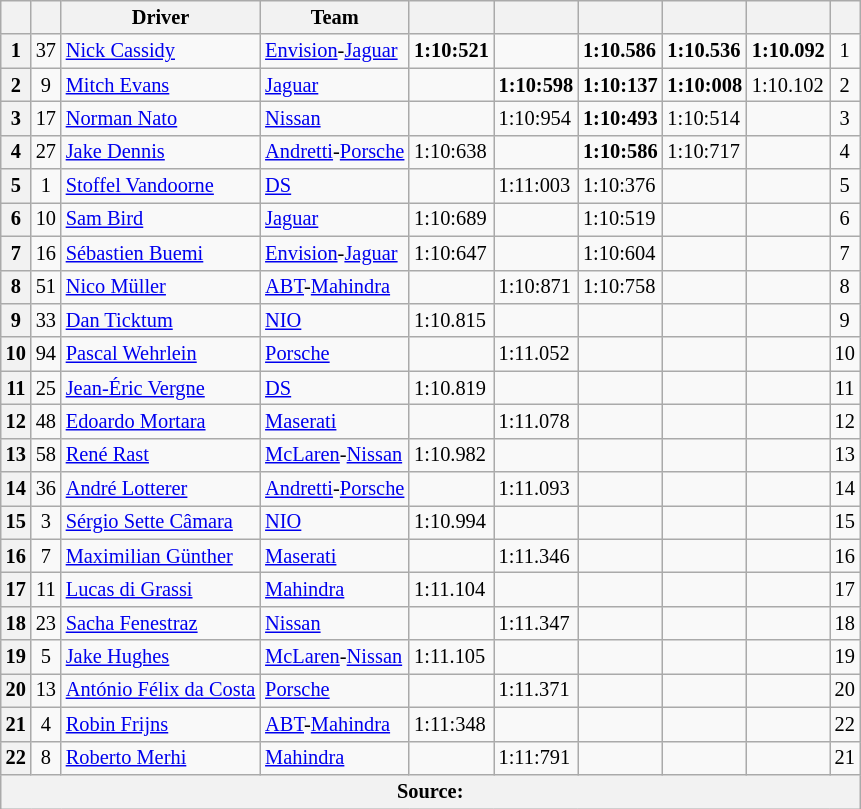<table class="wikitable sortable" style="font-size: 85%">
<tr>
<th scope="col"></th>
<th scope="col"></th>
<th scope="col">Driver</th>
<th scope="col">Team</th>
<th scope="col"></th>
<th scope="col"></th>
<th scope="col"></th>
<th scope="col"></th>
<th scope="col"></th>
<th scope="col"></th>
</tr>
<tr>
<th scope="row">1</th>
<td align="center">37</td>
<td data-sort-value=""> <a href='#'>Nick Cassidy</a></td>
<td><a href='#'>Envision</a>-<a href='#'>Jaguar</a></td>
<td><strong>1:10:521</strong></td>
<td></td>
<td><strong>1:10.586</strong></td>
<td><strong>1:10.536</strong></td>
<td><strong>1:10.092</strong></td>
<td align="center">1</td>
</tr>
<tr>
<th scope="row">2</th>
<td align="center">9</td>
<td data-sort-value=""> <a href='#'>Mitch Evans</a></td>
<td><a href='#'>Jaguar</a></td>
<td></td>
<td><strong>1:10:598</strong></td>
<td><strong>1:10:137</strong></td>
<td><strong>1:10:008</strong></td>
<td>1:10.102</td>
<td align="center">2</td>
</tr>
<tr>
<th scope="row">3</th>
<td align="center">17</td>
<td data-sort-value=""> <a href='#'>Norman Nato</a></td>
<td><a href='#'>Nissan</a></td>
<td></td>
<td>1:10:954</td>
<td><strong>1:10:493</strong></td>
<td>1:10:514</td>
<td></td>
<td align="center">3</td>
</tr>
<tr>
<th scope="row">4</th>
<td align="center">27</td>
<td data-sort-value=""> <a href='#'>Jake Dennis</a></td>
<td><a href='#'>Andretti</a>-<a href='#'>Porsche</a></td>
<td>1:10:638</td>
<td></td>
<td><strong>1:10:586</strong></td>
<td>1:10:717</td>
<td></td>
<td align="center">4</td>
</tr>
<tr>
<th scope="row">5</th>
<td align="center">1</td>
<td data-sort-value=""> <a href='#'>Stoffel Vandoorne</a></td>
<td><a href='#'>DS</a></td>
<td></td>
<td>1:11:003</td>
<td>1:10:376</td>
<td></td>
<td></td>
<td align="center">5</td>
</tr>
<tr>
<th scope="row">6</th>
<td align="center">10</td>
<td data-sort-value=""> <a href='#'>Sam Bird</a></td>
<td><a href='#'>Jaguar</a></td>
<td>1:10:689</td>
<td></td>
<td>1:10:519</td>
<td></td>
<td></td>
<td align="center">6</td>
</tr>
<tr>
<th scope="row">7</th>
<td align="center">16</td>
<td data-sort-value="TIC"> <a href='#'>Sébastien Buemi</a></td>
<td><a href='#'>Envision</a>-<a href='#'>Jaguar</a></td>
<td>1:10:647</td>
<td></td>
<td>1:10:604</td>
<td></td>
<td></td>
<td align="center">7</td>
</tr>
<tr>
<th scope="row">8</th>
<td align="center">51</td>
<td data-sort-value=""> <a href='#'>Nico Müller</a></td>
<td><a href='#'>ABT</a>-<a href='#'>Mahindra</a></td>
<td></td>
<td>1:10:871</td>
<td>1:10:758</td>
<td></td>
<td></td>
<td align="center">8</td>
</tr>
<tr>
<th scope="row">9</th>
<td align="center">33</td>
<td data-sort-value=""> <a href='#'>Dan Ticktum</a></td>
<td><a href='#'>NIO</a></td>
<td>1:10.815</td>
<td></td>
<td></td>
<td></td>
<td></td>
<td align="center">9</td>
</tr>
<tr>
<th scope="row">10</th>
<td align="center">94</td>
<td data-sort-value=""> <a href='#'>Pascal Wehrlein</a></td>
<td><a href='#'>Porsche</a></td>
<td></td>
<td>1:11.052</td>
<td></td>
<td></td>
<td></td>
<td align="center">10</td>
</tr>
<tr>
<th scope="row">11</th>
<td align="center">25</td>
<td data-sort-value=""> <a href='#'>Jean-Éric Vergne</a></td>
<td><a href='#'>DS</a></td>
<td>1:10.819</td>
<td></td>
<td></td>
<td></td>
<td></td>
<td align="center">11</td>
</tr>
<tr>
<th scope="row">12</th>
<td align="center">48</td>
<td data-sort-value=""> <a href='#'>Edoardo Mortara</a></td>
<td><a href='#'>Maserati</a></td>
<td></td>
<td>1:11.078</td>
<td></td>
<td></td>
<td></td>
<td align="center">12</td>
</tr>
<tr>
<th scope="row">13</th>
<td align="center">58</td>
<td data-sort-value=""> <a href='#'>René Rast</a></td>
<td><a href='#'>McLaren</a>-<a href='#'>Nissan</a></td>
<td>1:10.982</td>
<td></td>
<td></td>
<td></td>
<td></td>
<td align="center">13</td>
</tr>
<tr>
<th scope="row">14</th>
<td align="center">36</td>
<td data-sort-value=""> <a href='#'>André Lotterer</a></td>
<td><a href='#'>Andretti</a>-<a href='#'>Porsche</a></td>
<td></td>
<td>1:11.093</td>
<td></td>
<td></td>
<td></td>
<td align="center">14</td>
</tr>
<tr>
<th scope="row">15</th>
<td align="center">3</td>
<td data-sort-value=""> <a href='#'>Sérgio Sette Câmara</a></td>
<td><a href='#'>NIO</a></td>
<td>1:10.994</td>
<td></td>
<td></td>
<td></td>
<td></td>
<td align="center">15</td>
</tr>
<tr>
<th scope="row">16</th>
<td align="center">7</td>
<td data-sort-value=""> <a href='#'>Maximilian Günther</a></td>
<td><a href='#'>Maserati</a></td>
<td></td>
<td>1:11.346</td>
<td></td>
<td></td>
<td></td>
<td align="center">16</td>
</tr>
<tr>
<th scope="row">17</th>
<td align="center">11</td>
<td data-sort-value=""> <a href='#'>Lucas di Grassi</a></td>
<td><a href='#'>Mahindra</a></td>
<td>1:11.104</td>
<td></td>
<td></td>
<td></td>
<td></td>
<td align="center">17</td>
</tr>
<tr>
<th scope="row">18</th>
<td align="center">23</td>
<td data-sort-value=""> <a href='#'>Sacha Fenestraz</a></td>
<td><a href='#'>Nissan</a></td>
<td></td>
<td>1:11.347</td>
<td></td>
<td></td>
<td></td>
<td align="center">18</td>
</tr>
<tr>
<th scope="row">19</th>
<td align="center">5</td>
<td data-sort-value=""> <a href='#'>Jake Hughes</a></td>
<td><a href='#'>McLaren</a>-<a href='#'>Nissan</a></td>
<td>1:11.105</td>
<td></td>
<td></td>
<td></td>
<td></td>
<td align="center">19</td>
</tr>
<tr>
<th scope="row">20</th>
<td align="center">13</td>
<td data-sort-value=""> <a href='#'>António Félix da Costa</a></td>
<td><a href='#'>Porsche</a></td>
<td></td>
<td>1:11.371</td>
<td></td>
<td></td>
<td></td>
<td align="center">20</td>
</tr>
<tr>
<th scope="row">21</th>
<td align="center">4</td>
<td data-sort-value=""> <a href='#'>Robin Frijns</a></td>
<td><a href='#'>ABT</a>-<a href='#'>Mahindra</a></td>
<td>1:11:348</td>
<td></td>
<td></td>
<td></td>
<td></td>
<td align="center">22</td>
</tr>
<tr>
<th scope="row">22</th>
<td align="center">8</td>
<td data-sort-value=""> <a href='#'>Roberto Merhi</a></td>
<td><a href='#'>Mahindra</a></td>
<td></td>
<td>1:11:791</td>
<td></td>
<td></td>
<td></td>
<td align="center">21</td>
</tr>
<tr>
<th colspan="10">Source:</th>
</tr>
</table>
